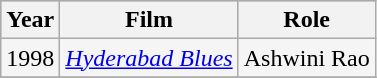<table class="wikitable sortable" style="background:#f5f5f5;">
<tr style="background:#B0C4DE;">
<th>Year</th>
<th>Film</th>
<th>Role</th>
</tr>
<tr>
<td>1998</td>
<td><em><a href='#'>Hyderabad Blues</a></em></td>
<td>Ashwini Rao</td>
</tr>
<tr>
</tr>
</table>
